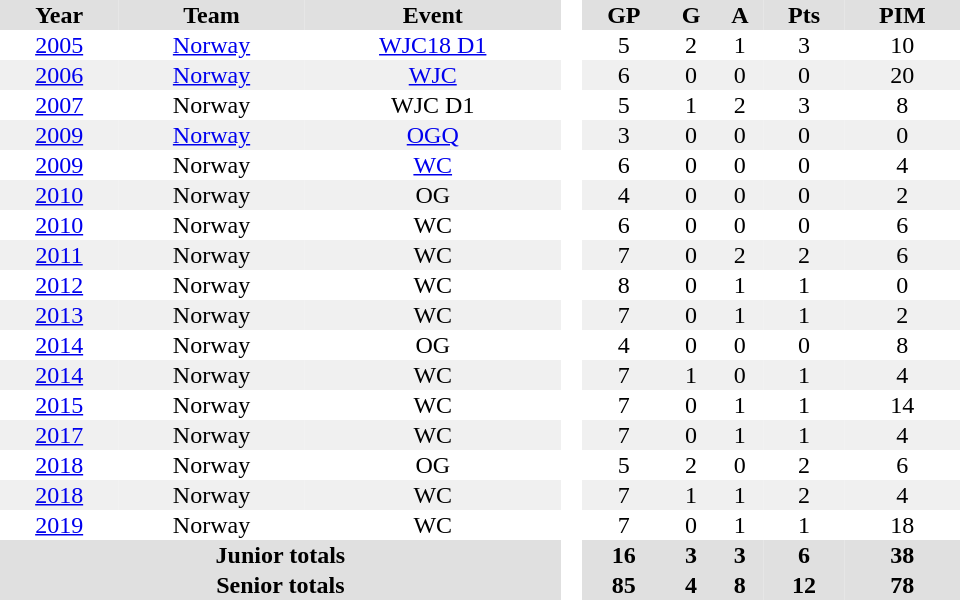<table border="0" cellpadding="1" cellspacing="0" style="text-align:center; width:40em">
<tr ALIGN="center" bgcolor="#e0e0e0">
<th>Year</th>
<th>Team</th>
<th>Event</th>
<th ALIGN="center" rowspan="99" bgcolor="#ffffff"> </th>
<th>GP</th>
<th>G</th>
<th>A</th>
<th>Pts</th>
<th>PIM</th>
</tr>
<tr>
<td><a href='#'>2005</a></td>
<td><a href='#'>Norway</a></td>
<td><a href='#'>WJC18 D1</a></td>
<td>5</td>
<td>2</td>
<td>1</td>
<td>3</td>
<td>10</td>
</tr>
<tr bgcolor="#f0f0f0">
<td><a href='#'>2006</a></td>
<td><a href='#'>Norway</a></td>
<td><a href='#'>WJC</a></td>
<td>6</td>
<td>0</td>
<td>0</td>
<td>0</td>
<td>20</td>
</tr>
<tr>
<td><a href='#'>2007</a></td>
<td>Norway</td>
<td>WJC D1</td>
<td>5</td>
<td>1</td>
<td>2</td>
<td>3</td>
<td>8</td>
</tr>
<tr bgcolor="#f0f0f0">
<td><a href='#'>2009</a></td>
<td><a href='#'>Norway</a></td>
<td><a href='#'>OGQ</a></td>
<td>3</td>
<td>0</td>
<td>0</td>
<td>0</td>
<td>0</td>
</tr>
<tr>
<td><a href='#'>2009</a></td>
<td>Norway</td>
<td><a href='#'>WC</a></td>
<td>6</td>
<td>0</td>
<td>0</td>
<td>0</td>
<td>4</td>
</tr>
<tr bgcolor="#f0f0f0">
<td><a href='#'>2010</a></td>
<td>Norway</td>
<td>OG</td>
<td>4</td>
<td>0</td>
<td>0</td>
<td>0</td>
<td>2</td>
</tr>
<tr>
<td><a href='#'>2010</a></td>
<td>Norway</td>
<td>WC</td>
<td>6</td>
<td>0</td>
<td>0</td>
<td>0</td>
<td>6</td>
</tr>
<tr bgcolor="#f0f0f0">
<td><a href='#'>2011</a></td>
<td>Norway</td>
<td>WC</td>
<td>7</td>
<td>0</td>
<td>2</td>
<td>2</td>
<td>6</td>
</tr>
<tr>
<td><a href='#'>2012</a></td>
<td>Norway</td>
<td>WC</td>
<td>8</td>
<td>0</td>
<td>1</td>
<td>1</td>
<td>0</td>
</tr>
<tr bgcolor="#f0f0f0">
<td><a href='#'>2013</a></td>
<td>Norway</td>
<td>WC</td>
<td>7</td>
<td>0</td>
<td>1</td>
<td>1</td>
<td>2</td>
</tr>
<tr>
<td><a href='#'>2014</a></td>
<td>Norway</td>
<td>OG</td>
<td>4</td>
<td>0</td>
<td>0</td>
<td>0</td>
<td>8</td>
</tr>
<tr bgcolor="#f0f0f0">
<td><a href='#'>2014</a></td>
<td>Norway</td>
<td>WC</td>
<td>7</td>
<td>1</td>
<td>0</td>
<td>1</td>
<td>4</td>
</tr>
<tr>
<td><a href='#'>2015</a></td>
<td>Norway</td>
<td>WC</td>
<td>7</td>
<td>0</td>
<td>1</td>
<td>1</td>
<td>14</td>
</tr>
<tr bgcolor="#f0f0f0">
<td><a href='#'>2017</a></td>
<td>Norway</td>
<td>WC</td>
<td>7</td>
<td>0</td>
<td>1</td>
<td>1</td>
<td>4</td>
</tr>
<tr>
<td><a href='#'>2018</a></td>
<td>Norway</td>
<td>OG</td>
<td>5</td>
<td>2</td>
<td>0</td>
<td>2</td>
<td>6</td>
</tr>
<tr bgcolor="#f0f0f0">
<td><a href='#'>2018</a></td>
<td>Norway</td>
<td>WC</td>
<td>7</td>
<td>1</td>
<td>1</td>
<td>2</td>
<td>4</td>
</tr>
<tr>
<td><a href='#'>2019</a></td>
<td>Norway</td>
<td>WC</td>
<td>7</td>
<td>0</td>
<td>1</td>
<td>1</td>
<td>18</td>
</tr>
<tr bgcolor="#e0e0e0">
<th colspan="3">Junior totals</th>
<th>16</th>
<th>3</th>
<th>3</th>
<th>6</th>
<th>38</th>
</tr>
<tr bgcolor="#e0e0e0">
<th colspan="3">Senior totals</th>
<th>85</th>
<th>4</th>
<th>8</th>
<th>12</th>
<th>78</th>
</tr>
</table>
